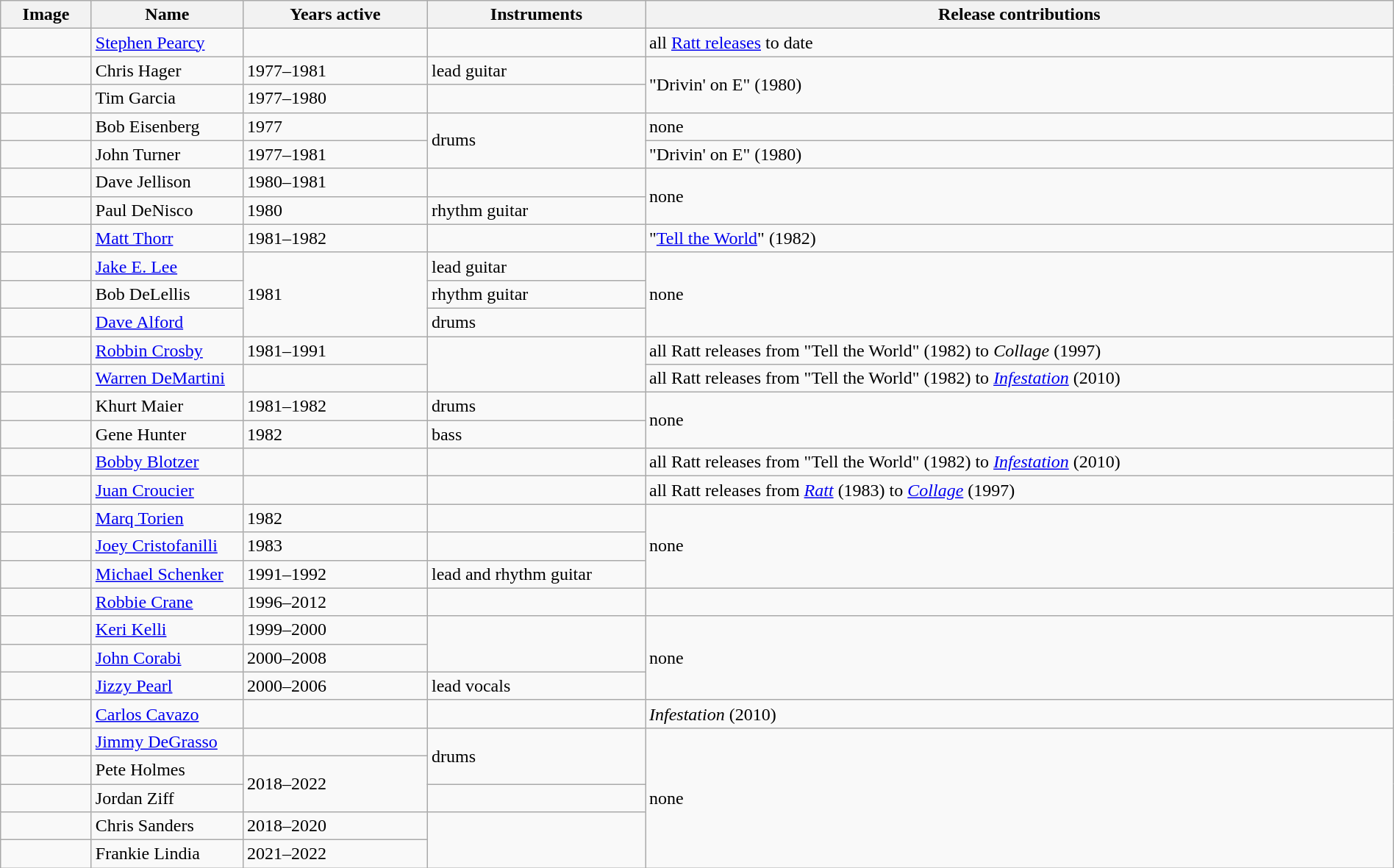<table class="wikitable" border="1" width="100%">
<tr>
<th width="75">Image</th>
<th width="130">Name</th>
<th width="160">Years active</th>
<th width="190">Instruments</th>
<th>Release contributions</th>
</tr>
<tr>
<td></td>
<td><a href='#'>Stephen Pearcy</a></td>
<td><br></td>
<td></td>
<td>all <a href='#'>Ratt releases</a> to date</td>
</tr>
<tr>
<td></td>
<td>Chris Hager</td>
<td>1977–1981 </td>
<td>lead guitar</td>
<td rowspan="2">"Drivin' on E" (1980)</td>
</tr>
<tr>
<td></td>
<td>Tim Garcia</td>
<td>1977–1980 </td>
<td></td>
</tr>
<tr>
<td></td>
<td>Bob Eisenberg</td>
<td>1977</td>
<td rowspan="2">drums</td>
<td>none</td>
</tr>
<tr>
<td></td>
<td>John Turner</td>
<td>1977–1981</td>
<td>"Drivin' on E" (1980)</td>
</tr>
<tr>
<td></td>
<td>Dave Jellison</td>
<td>1980–1981</td>
<td></td>
<td rowspan="2">none</td>
</tr>
<tr>
<td></td>
<td>Paul DeNisco</td>
<td>1980</td>
<td>rhythm guitar</td>
</tr>
<tr>
<td></td>
<td><a href='#'>Matt Thorr</a><br></td>
<td>1981–1982</td>
<td></td>
<td>"<a href='#'>Tell the World</a>" (1982)</td>
</tr>
<tr>
<td></td>
<td><a href='#'>Jake E. Lee</a><br></td>
<td rowspan="3">1981</td>
<td>lead guitar</td>
<td rowspan="3">none</td>
</tr>
<tr>
<td></td>
<td>Bob DeLellis</td>
<td>rhythm guitar</td>
</tr>
<tr>
<td></td>
<td><a href='#'>Dave Alford</a></td>
<td>drums</td>
</tr>
<tr>
<td></td>
<td><a href='#'>Robbin Crosby</a></td>
<td>1981–1991 </td>
<td rowspan="2"></td>
<td>all Ratt releases from "Tell the World" (1982) to <em>Collage</em> (1997)</td>
</tr>
<tr>
<td></td>
<td><a href='#'>Warren DeMartini</a></td>
<td></td>
<td>all Ratt releases from "Tell the World" (1982) to <em><a href='#'>Infestation</a></em> (2010)</td>
</tr>
<tr>
<td></td>
<td>Khurt Maier</td>
<td>1981–1982</td>
<td>drums</td>
<td rowspan="2">none</td>
</tr>
<tr>
<td></td>
<td>Gene Hunter</td>
<td>1982</td>
<td>bass</td>
</tr>
<tr>
<td></td>
<td><a href='#'>Bobby Blotzer</a></td>
<td></td>
<td></td>
<td>all Ratt releases from "Tell the World" (1982) to <em><a href='#'>Infestation</a></em> (2010)</td>
</tr>
<tr>
<td></td>
<td><a href='#'>Juan Croucier</a></td>
<td><br></td>
<td></td>
<td>all Ratt releases from <em><a href='#'>Ratt</a></em> (1983) to <em><a href='#'>Collage</a></em> (1997)</td>
</tr>
<tr>
<td></td>
<td><a href='#'>Marq Torien</a><br></td>
<td>1982</td>
<td></td>
<td rowspan="3">none</td>
</tr>
<tr>
<td></td>
<td><a href='#'>Joey Cristofanilli</a></td>
<td>1983</td>
<td></td>
</tr>
<tr>
<td></td>
<td><a href='#'>Michael Schenker</a></td>
<td>1991–1992 </td>
<td>lead and rhythm guitar</td>
</tr>
<tr>
<td></td>
<td><a href='#'>Robbie Crane</a></td>
<td>1996–2012</td>
<td></td>
<td></td>
</tr>
<tr>
<td></td>
<td><a href='#'>Keri Kelli</a><br></td>
<td>1999–2000</td>
<td rowspan="2"></td>
<td rowspan="3">none</td>
</tr>
<tr>
<td></td>
<td><a href='#'>John Corabi</a></td>
<td>2000–2008</td>
</tr>
<tr>
<td></td>
<td><a href='#'>Jizzy Pearl</a><br></td>
<td>2000–2006</td>
<td>lead vocals</td>
</tr>
<tr>
<td></td>
<td><a href='#'>Carlos Cavazo</a></td>
<td></td>
<td></td>
<td><em>Infestation</em> (2010)</td>
</tr>
<tr>
<td></td>
<td><a href='#'>Jimmy DeGrasso</a></td>
<td></td>
<td rowspan="2">drums</td>
<td rowspan="5">none</td>
</tr>
<tr>
<td></td>
<td>Pete Holmes</td>
<td rowspan="2">2018–2022</td>
</tr>
<tr>
<td></td>
<td>Jordan Ziff</td>
<td></td>
</tr>
<tr>
<td></td>
<td>Chris Sanders</td>
<td>2018–2020</td>
<td rowspan="2"></td>
</tr>
<tr>
<td></td>
<td>Frankie Lindia</td>
<td>2021–2022</td>
</tr>
</table>
